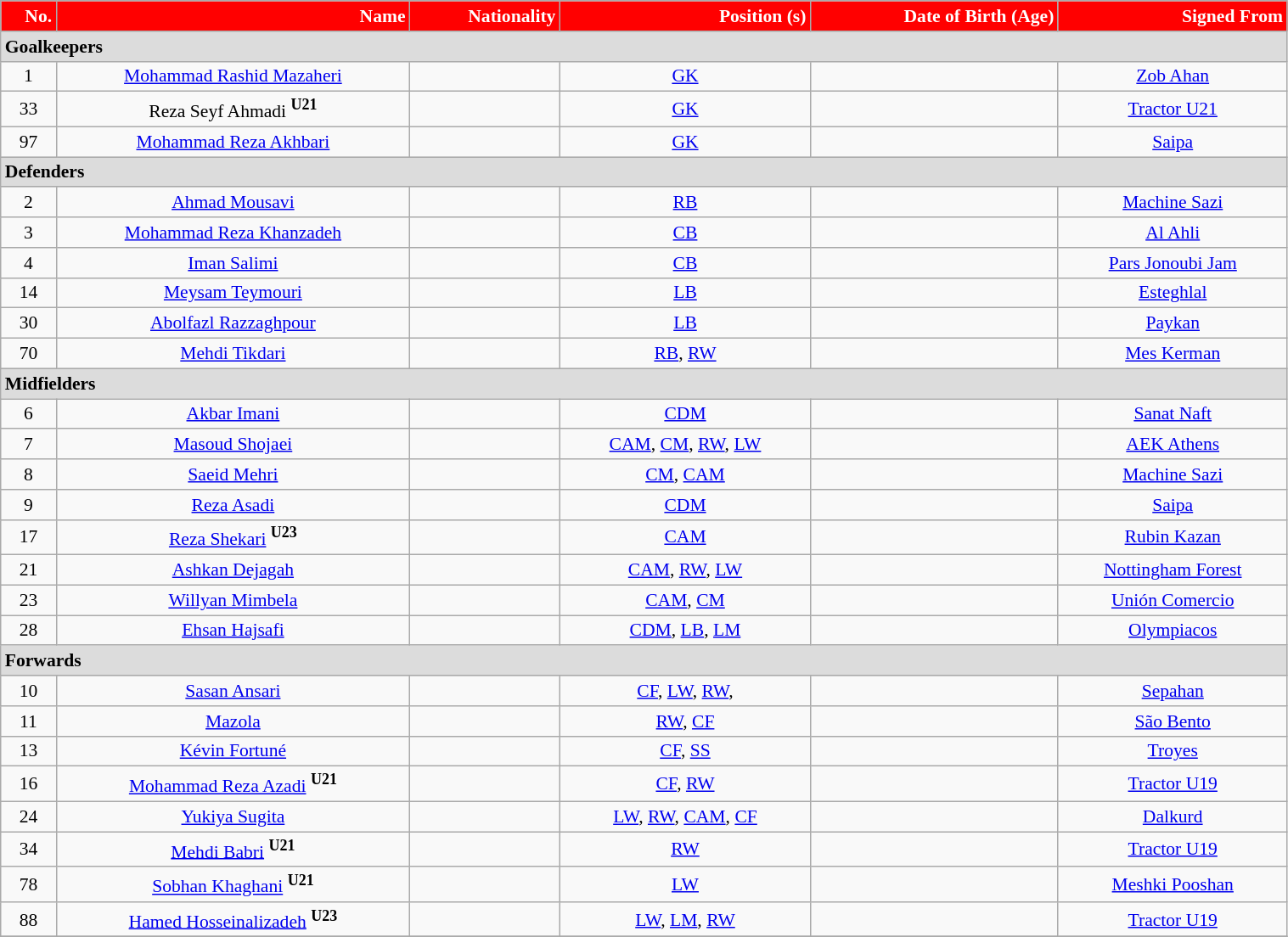<table class="wikitable"  style="text-align:center; font-size:90%; width:80%;">
<tr>
<th style="background:#f00; color:white; text-align:right;">No.</th>
<th style="background:#f00; color:white; text-align:right;">Name</th>
<th style="background:#f00; color:white; text-align:right;">Nationality</th>
<th style="background:#f00; color:white; text-align:right;">Position (s)</th>
<th style="background:#f00; color:white; text-align:right;">Date of Birth (Age)</th>
<th style="background:#f00; color:white; text-align:right;">Signed From</th>
</tr>
<tr>
<th colspan="6"  style="background:#dcdcdc; text-align:left;">Goalkeepers</th>
</tr>
<tr>
<td>1</td>
<td><a href='#'>Mohammad Rashid Mazaheri</a></td>
<td></td>
<td><a href='#'>GK</a></td>
<td></td>
<td> <a href='#'>Zob Ahan</a></td>
</tr>
<tr>
<td>33</td>
<td>Reza Seyf Ahmadi <sup><strong>U21</strong></sup></td>
<td></td>
<td><a href='#'>GK</a></td>
<td></td>
<td> <a href='#'>Tractor U21</a></td>
</tr>
<tr>
<td>97</td>
<td><a href='#'>Mohammad Reza Akhbari</a></td>
<td></td>
<td><a href='#'>GK</a></td>
<td></td>
<td> <a href='#'>Saipa</a></td>
</tr>
<tr>
<th colspan="6"  style="background:#dcdcdc; text-align:left;">Defenders</th>
</tr>
<tr>
<td>2</td>
<td><a href='#'>Ahmad Mousavi</a></td>
<td></td>
<td><a href='#'>RB</a></td>
<td></td>
<td> <a href='#'>Machine Sazi</a></td>
</tr>
<tr>
<td>3</td>
<td><a href='#'>Mohammad Reza Khanzadeh</a></td>
<td></td>
<td><a href='#'>CB</a></td>
<td></td>
<td> <a href='#'>Al Ahli</a></td>
</tr>
<tr>
<td>4</td>
<td><a href='#'>Iman Salimi</a></td>
<td></td>
<td><a href='#'>CB</a></td>
<td></td>
<td> <a href='#'>Pars Jonoubi Jam</a></td>
</tr>
<tr>
<td>14</td>
<td><a href='#'>Meysam Teymouri</a></td>
<td></td>
<td><a href='#'>LB</a></td>
<td></td>
<td> <a href='#'>Esteghlal</a></td>
</tr>
<tr>
<td>30</td>
<td><a href='#'>Abolfazl Razzaghpour</a></td>
<td></td>
<td><a href='#'>LB</a></td>
<td></td>
<td> <a href='#'>Paykan</a></td>
</tr>
<tr>
<td>70</td>
<td><a href='#'>Mehdi Tikdari</a></td>
<td></td>
<td><a href='#'>RB</a>, <a href='#'>RW</a></td>
<td></td>
<td> <a href='#'>Mes Kerman</a></td>
</tr>
<tr>
<th colspan="6"  style="background:#dcdcdc; text-align:left;">Midfielders</th>
</tr>
<tr>
<td>6</td>
<td><a href='#'>Akbar Imani</a></td>
<td></td>
<td><a href='#'>CDM</a></td>
<td></td>
<td> <a href='#'>Sanat Naft</a></td>
</tr>
<tr>
<td>7</td>
<td><a href='#'>Masoud Shojaei</a></td>
<td></td>
<td><a href='#'>CAM</a>, <a href='#'>CM</a>, <a href='#'>RW</a>, <a href='#'>LW</a></td>
<td></td>
<td> <a href='#'>AEK Athens</a></td>
</tr>
<tr>
<td>8</td>
<td><a href='#'>Saeid Mehri</a></td>
<td></td>
<td><a href='#'>CM</a>, <a href='#'>CAM</a></td>
<td></td>
<td> <a href='#'>Machine Sazi</a></td>
</tr>
<tr>
<td>9</td>
<td><a href='#'>Reza Asadi</a></td>
<td></td>
<td><a href='#'>CDM</a></td>
<td></td>
<td> <a href='#'>Saipa</a></td>
</tr>
<tr>
<td>17</td>
<td><a href='#'>Reza Shekari</a> <sup><strong>U23</strong></sup></td>
<td></td>
<td><a href='#'>CAM</a></td>
<td></td>
<td> <a href='#'>Rubin Kazan</a></td>
</tr>
<tr>
<td>21</td>
<td><a href='#'>Ashkan Dejagah</a></td>
<td></td>
<td><a href='#'>CAM</a>, <a href='#'>RW</a>, <a href='#'>LW</a></td>
<td></td>
<td> <a href='#'>Nottingham Forest</a></td>
</tr>
<tr>
<td>23</td>
<td><a href='#'>Willyan Mimbela</a></td>
<td></td>
<td><a href='#'>CAM</a>, <a href='#'>CM</a></td>
<td></td>
<td> <a href='#'>Unión Comercio</a></td>
</tr>
<tr>
<td>28</td>
<td><a href='#'>Ehsan Hajsafi</a></td>
<td></td>
<td><a href='#'>CDM</a>, <a href='#'>LB</a>, <a href='#'>LM</a></td>
<td></td>
<td> <a href='#'>Olympiacos</a></td>
</tr>
<tr>
<th colspan="11"  style="background:#dcdcdc; text-align:left;">Forwards</th>
</tr>
<tr>
<td>10</td>
<td><a href='#'>Sasan Ansari</a></td>
<td></td>
<td><a href='#'>CF</a>, <a href='#'>LW</a>, <a href='#'>RW</a>,</td>
<td></td>
<td> <a href='#'>Sepahan</a></td>
</tr>
<tr>
<td>11</td>
<td><a href='#'>Mazola</a></td>
<td></td>
<td><a href='#'>RW</a>, <a href='#'>CF</a></td>
<td></td>
<td> <a href='#'>São Bento</a></td>
</tr>
<tr>
<td>13</td>
<td><a href='#'>Kévin Fortuné</a></td>
<td></td>
<td><a href='#'>CF</a>, <a href='#'>SS</a></td>
<td></td>
<td> <a href='#'>Troyes</a></td>
</tr>
<tr>
<td>16</td>
<td><a href='#'>Mohammad Reza Azadi</a> <sup><strong>U21</strong></sup></td>
<td></td>
<td><a href='#'>CF</a>, <a href='#'>RW</a></td>
<td></td>
<td> <a href='#'>Tractor U19</a></td>
</tr>
<tr>
<td>24</td>
<td><a href='#'>Yukiya Sugita</a></td>
<td></td>
<td><a href='#'>LW</a>, <a href='#'>RW</a>, <a href='#'>CAM</a>, <a href='#'>CF</a></td>
<td></td>
<td> <a href='#'>Dalkurd</a></td>
</tr>
<tr>
<td>34</td>
<td><a href='#'>Mehdi Babri</a> <sup><strong>U21</strong></sup></td>
<td></td>
<td><a href='#'>RW</a></td>
<td></td>
<td> <a href='#'>Tractor U19</a></td>
</tr>
<tr>
<td>78</td>
<td><a href='#'>Sobhan Khaghani</a> <sup><strong>U21</strong></sup></td>
<td></td>
<td><a href='#'>LW</a></td>
<td></td>
<td> <a href='#'>Meshki Pooshan</a></td>
</tr>
<tr>
<td>88</td>
<td><a href='#'>Hamed Hosseinalizadeh</a> <sup><strong>U23</strong></sup></td>
<td></td>
<td><a href='#'>LW</a>, <a href='#'>LM</a>, <a href='#'>RW</a></td>
<td></td>
<td> <a href='#'>Tractor U19</a></td>
</tr>
<tr>
</tr>
</table>
